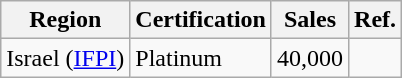<table class="wikitable">
<tr>
<th>Region</th>
<th>Certification</th>
<th>Sales</th>
<th>Ref.</th>
</tr>
<tr>
<td>Israel (<a href='#'>IFPI</a>)</td>
<td>Platinum</td>
<td>40,000</td>
<td></td>
</tr>
</table>
